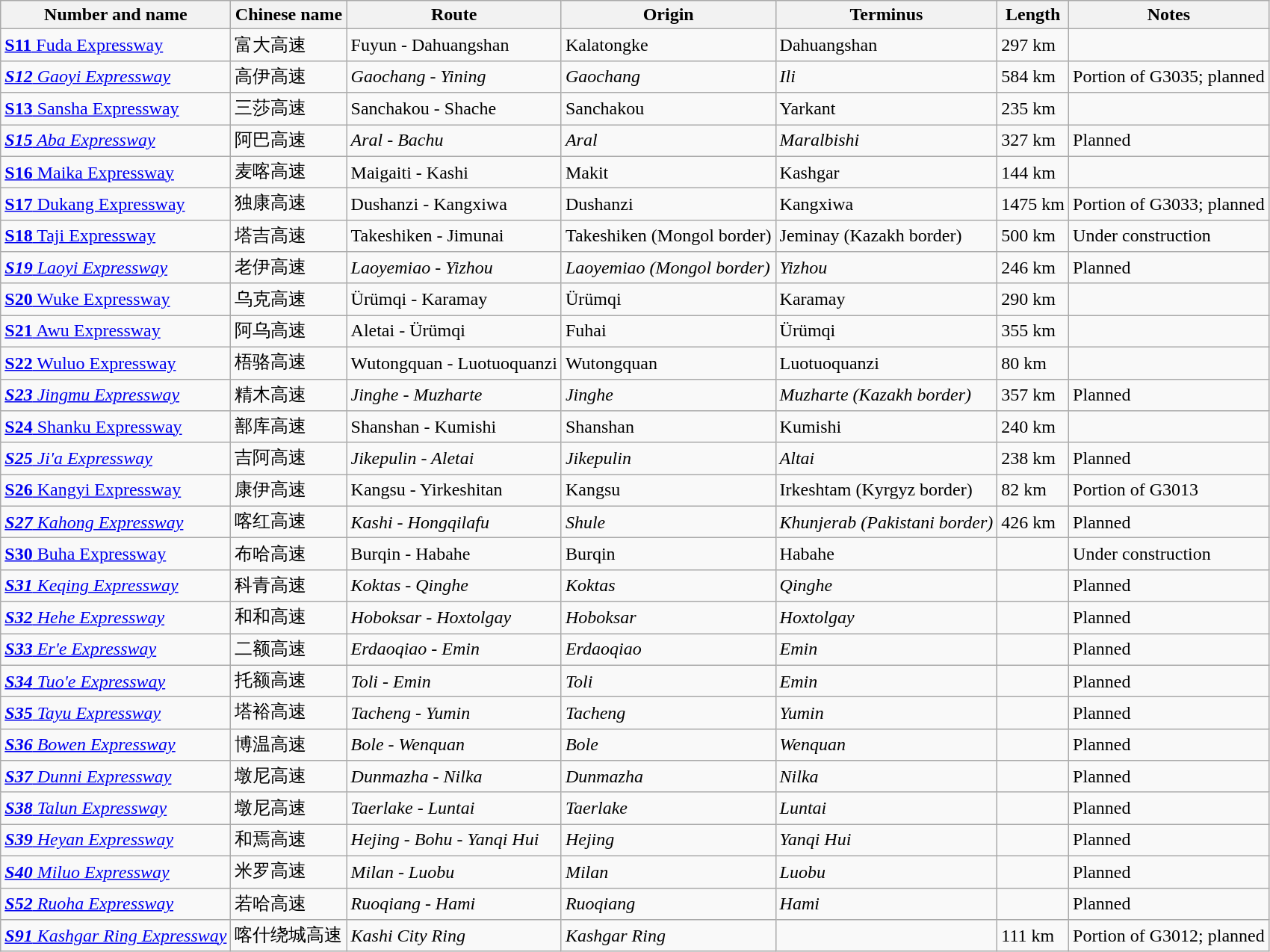<table class="wikitable collapsible">
<tr>
<th>Number and name</th>
<th>Chinese name</th>
<th>Route</th>
<th>Origin</th>
<th>Terminus</th>
<th>Length</th>
<th>Notes</th>
</tr>
<tr>
<td><a href='#'><strong>S11</strong> Fuda Expressway</a></td>
<td>富大高速</td>
<td>Fuyun - Dahuangshan</td>
<td>Kalatongke</td>
<td>Dahuangshan</td>
<td>297 km</td>
<td></td>
</tr>
<tr>
<td><em><a href='#'><strong>S12</strong> Gaoyi Expressway</a></em></td>
<td>高伊高速</td>
<td><em>Gaochang - Yining</em></td>
<td><em>Gaochang</em></td>
<td><em>Ili</em></td>
<td>584 km</td>
<td>Portion of G3035; planned</td>
</tr>
<tr>
<td><a href='#'><strong>S13</strong> Sansha Expressway</a></td>
<td>三莎高速</td>
<td>Sanchakou - Shache</td>
<td>Sanchakou</td>
<td>Yarkant</td>
<td>235 km</td>
<td></td>
</tr>
<tr>
<td><em><a href='#'><strong>S15</strong> Aba Expressway</a></em></td>
<td>阿巴高速</td>
<td><em>Aral - Bachu</em></td>
<td><em>Aral</em></td>
<td><em>Maralbishi</em></td>
<td>327 km</td>
<td>Planned</td>
</tr>
<tr>
<td><a href='#'><strong>S16</strong> Maika Expressway</a></td>
<td>麦喀高速</td>
<td>Maigaiti - Kashi</td>
<td>Makit</td>
<td>Kashgar</td>
<td>144 km</td>
<td></td>
</tr>
<tr>
<td><a href='#'><strong>S17</strong> Dukang Expressway</a></td>
<td>独康高速</td>
<td>Dushanzi - Kangxiwa</td>
<td>Dushanzi</td>
<td>Kangxiwa</td>
<td>1475 km</td>
<td>Portion of G3033; planned</td>
</tr>
<tr>
<td><a href='#'><strong>S18</strong> Taji Expressway</a></td>
<td>塔吉高速</td>
<td>Takeshiken - Jimunai</td>
<td>Takeshiken (Mongol border)</td>
<td>Jeminay (Kazakh border)</td>
<td>500 km</td>
<td>Under construction</td>
</tr>
<tr>
<td><em><a href='#'><strong>S19</strong> Laoyi Expressway</a></em></td>
<td>老伊高速</td>
<td><em>Laoyemiao - Yizhou</em></td>
<td><em>Laoyemiao (Mongol border)</em></td>
<td><em>Yizhou</em></td>
<td>246 km</td>
<td>Planned</td>
</tr>
<tr>
<td><a href='#'><strong>S20</strong> Wuke Expressway</a></td>
<td>乌克高速</td>
<td>Ürümqi - Karamay</td>
<td>Ürümqi</td>
<td>Karamay</td>
<td>290 km</td>
<td></td>
</tr>
<tr>
<td><a href='#'><strong>S21</strong> Awu Expressway</a></td>
<td>阿乌高速</td>
<td>Aletai - Ürümqi</td>
<td>Fuhai</td>
<td>Ürümqi</td>
<td>355 km</td>
<td></td>
</tr>
<tr>
<td><a href='#'><strong>S22</strong> Wuluo Expressway</a></td>
<td>梧骆高速</td>
<td>Wutongquan - Luotuoquanzi</td>
<td>Wutongquan</td>
<td>Luotuoquanzi</td>
<td>80 km</td>
<td></td>
</tr>
<tr>
<td><em><a href='#'><strong>S23</strong> Jingmu Expressway</a></em></td>
<td>精木高速</td>
<td><em>Jinghe - Muzharte</em></td>
<td><em>Jinghe</em></td>
<td><em>Muzharte (Kazakh border)</em></td>
<td>357 km</td>
<td>Planned</td>
</tr>
<tr>
<td><a href='#'><strong>S24</strong> Shanku Expressway</a></td>
<td>鄯库高速</td>
<td>Shanshan - Kumishi</td>
<td>Shanshan</td>
<td>Kumishi</td>
<td>240 km</td>
<td></td>
</tr>
<tr>
<td><em><a href='#'><strong>S25</strong> Ji'a Expressway</a></em></td>
<td>吉阿高速</td>
<td><em>Jikepulin - Aletai</em></td>
<td><em>Jikepulin</em></td>
<td><em>Altai</em></td>
<td>238 km</td>
<td>Planned</td>
</tr>
<tr>
<td><a href='#'><strong>S26</strong> Kangyi Expressway</a></td>
<td>康伊高速</td>
<td>Kangsu - Yirkeshitan</td>
<td>Kangsu</td>
<td>Irkeshtam (Kyrgyz border)</td>
<td>82 km</td>
<td>Portion of G3013</td>
</tr>
<tr>
<td><em><a href='#'><strong>S27</strong> Kahong Expressway</a></em></td>
<td>喀红高速</td>
<td><em>Kashi - Hongqilafu</em></td>
<td><em>Shule</em></td>
<td><em>Khunjerab (Pakistani border)</em></td>
<td>426 km</td>
<td>Planned</td>
</tr>
<tr>
<td><a href='#'><strong>S30</strong> Buha Expressway</a></td>
<td>布哈高速</td>
<td>Burqin - Habahe</td>
<td>Burqin</td>
<td>Habahe</td>
<td></td>
<td>Under construction</td>
</tr>
<tr>
<td><em><a href='#'><strong>S31</strong> Keqing Expressway</a></em></td>
<td>科青高速</td>
<td><em>Koktas - Qinghe</em></td>
<td><em>Koktas</em></td>
<td><em>Qinghe</em></td>
<td></td>
<td>Planned</td>
</tr>
<tr>
<td><em><a href='#'><strong>S32</strong> Hehe Expressway</a></em></td>
<td>和和高速</td>
<td><em>Hoboksar - Hoxtolgay</em></td>
<td><em>Hoboksar</em></td>
<td><em>Hoxtolgay</em></td>
<td></td>
<td>Planned</td>
</tr>
<tr>
<td><em><a href='#'><strong>S33</strong> Er'e Expressway</a></em></td>
<td>二额高速</td>
<td><em>Erdaoqiao - Emin</em></td>
<td><em>Erdaoqiao</em></td>
<td><em>Emin</em></td>
<td></td>
<td>Planned</td>
</tr>
<tr>
<td><em><a href='#'><strong>S34</strong> Tuo'e Expressway</a></em></td>
<td>托额高速</td>
<td><em>Toli - Emin</em></td>
<td><em>Toli</em></td>
<td><em>Emin</em></td>
<td></td>
<td>Planned</td>
</tr>
<tr>
<td><em><a href='#'><strong>S35</strong> Tayu Expressway</a></em></td>
<td>塔裕高速</td>
<td><em>Tacheng - Yumin</em></td>
<td><em>Tacheng</em></td>
<td><em>Yumin</em></td>
<td></td>
<td>Planned</td>
</tr>
<tr>
<td><em><a href='#'><strong>S36</strong> Bowen Expressway</a></em></td>
<td>博温高速</td>
<td><em>Bole - Wenquan</em></td>
<td><em>Bole</em></td>
<td><em>Wenquan</em></td>
<td></td>
<td>Planned</td>
</tr>
<tr>
<td><em><a href='#'><strong>S37</strong> Dunni Expressway</a></em></td>
<td>墩尼高速</td>
<td><em>Dunmazha - Nilka</em></td>
<td><em>Dunmazha</em></td>
<td><em>Nilka</em></td>
<td></td>
<td>Planned</td>
</tr>
<tr>
<td><em><a href='#'><strong>S38</strong> Talun Expressway</a></em></td>
<td>墩尼高速</td>
<td><em>Taerlake - Luntai</em></td>
<td><em>Taerlake</em></td>
<td><em>Luntai</em></td>
<td></td>
<td>Planned</td>
</tr>
<tr>
<td><em><a href='#'><strong>S39</strong> Heyan Expressway</a></em></td>
<td>和焉高速</td>
<td><em>Hejing - Bohu - Yanqi Hui</em></td>
<td><em>Hejing</em></td>
<td><em>Yanqi Hui</em></td>
<td></td>
<td>Planned</td>
</tr>
<tr>
<td><em><a href='#'><strong>S40</strong> Miluo Expressway</a></em></td>
<td>米罗高速</td>
<td><em>Milan - Luobu</em></td>
<td><em>Milan</em></td>
<td><em>Luobu</em></td>
<td></td>
<td>Planned</td>
</tr>
<tr>
<td><em><a href='#'><strong>S52</strong> Ruoha Expressway</a></em></td>
<td>若哈高速</td>
<td><em>Ruoqiang - Hami</em></td>
<td><em>Ruoqiang</em></td>
<td><em>Hami</em></td>
<td></td>
<td>Planned</td>
</tr>
<tr>
<td><em><a href='#'><strong>S91</strong> Kashgar Ring Expressway</a></em></td>
<td>喀什绕城高速</td>
<td><em>Kashi City Ring</em></td>
<td><em>Kashgar Ring</em></td>
<td></td>
<td>111 km</td>
<td>Portion of G3012; planned</td>
</tr>
</table>
